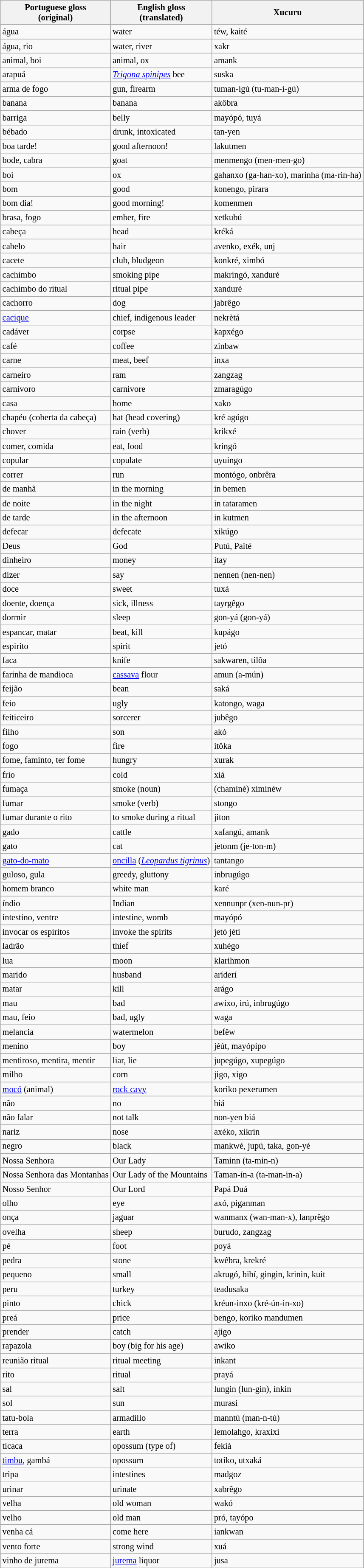<table class="wikitable sortable" style="font-size: 85%">
<tr>
<th>Portuguese gloss <br>(original)</th>
<th>English gloss <br>(translated)</th>
<th>Xucuru</th>
</tr>
<tr>
<td>água</td>
<td>water</td>
<td>téw, kaité</td>
</tr>
<tr>
<td>água, rio</td>
<td>water, river</td>
<td>xakr</td>
</tr>
<tr>
<td>animal, boi</td>
<td>animal, ox</td>
<td>amank</td>
</tr>
<tr>
<td>arapuá</td>
<td><em><a href='#'>Trigona spinipes</a></em> bee</td>
<td>suska</td>
</tr>
<tr>
<td>arma de fogo</td>
<td>gun, firearm</td>
<td>tuman-igú (tu-man-i-gú)</td>
</tr>
<tr>
<td>banana</td>
<td>banana</td>
<td>akôbra</td>
</tr>
<tr>
<td>barriga</td>
<td>belly</td>
<td>mayópó, tuyá</td>
</tr>
<tr>
<td>bébado</td>
<td>drunk, intoxicated</td>
<td>tan-yen</td>
</tr>
<tr>
<td>boa tarde!</td>
<td>good afternoon!</td>
<td>lakutmen</td>
</tr>
<tr>
<td>bode, cabra</td>
<td>goat</td>
<td>menmengo (men-men-go)</td>
</tr>
<tr>
<td>boi</td>
<td>ox</td>
<td>gahanxo (ga-han-xo), marinha (ma-rin-ha)</td>
</tr>
<tr>
<td>bom</td>
<td>good</td>
<td>konengo, pirara</td>
</tr>
<tr>
<td>bom dia!</td>
<td>good morning!</td>
<td>komenmen</td>
</tr>
<tr>
<td>brasa, fogo</td>
<td>ember, fire</td>
<td>xetkubú</td>
</tr>
<tr>
<td>cabeça</td>
<td>head</td>
<td>kréká</td>
</tr>
<tr>
<td>cabelo</td>
<td>hair</td>
<td>avenko, exék, unj</td>
</tr>
<tr>
<td>cacete</td>
<td>club, bludgeon</td>
<td>konkré, ximbó</td>
</tr>
<tr>
<td>cachimbo</td>
<td>smoking pipe</td>
<td>makringó, xanduré</td>
</tr>
<tr>
<td>cachimbo do ritual</td>
<td>ritual pipe</td>
<td>xanduré</td>
</tr>
<tr>
<td>cachorro</td>
<td>dog</td>
<td>jabrêgo</td>
</tr>
<tr>
<td><a href='#'>cacique</a></td>
<td>chief, indigenous leader</td>
<td>nekrètá</td>
</tr>
<tr>
<td>cadáver</td>
<td>corpse</td>
<td>kapxégo</td>
</tr>
<tr>
<td>café</td>
<td>coffee</td>
<td>zinbaw</td>
</tr>
<tr>
<td>carne</td>
<td>meat, beef</td>
<td>inxa</td>
</tr>
<tr>
<td>carneiro</td>
<td>ram</td>
<td>zangzag</td>
</tr>
<tr>
<td>carnívoro</td>
<td>carnivore</td>
<td>zmaragúgo</td>
</tr>
<tr>
<td>casa</td>
<td>home</td>
<td>xako</td>
</tr>
<tr>
<td>chapéu (coberta da cabeça)</td>
<td>hat (head covering)</td>
<td>kré agúgo</td>
</tr>
<tr>
<td>chover</td>
<td>rain (verb)</td>
<td>krikxé</td>
</tr>
<tr>
<td>comer, comida</td>
<td>eat, food</td>
<td>kringó</td>
</tr>
<tr>
<td>copular</td>
<td>copulate</td>
<td>uyuingo</td>
</tr>
<tr>
<td>correr</td>
<td>run</td>
<td>montógo, onbrêra</td>
</tr>
<tr>
<td>de manhã</td>
<td>in the morning</td>
<td>in bemen</td>
</tr>
<tr>
<td>de noite</td>
<td>in the night</td>
<td>in tataramen</td>
</tr>
<tr>
<td>de tarde</td>
<td>in the afternoon</td>
<td>in kutmen</td>
</tr>
<tr>
<td>defecar</td>
<td>defecate</td>
<td>xikúgo</td>
</tr>
<tr>
<td>Deus</td>
<td>God</td>
<td>Putú, Paité</td>
</tr>
<tr>
<td>dinheiro</td>
<td>money</td>
<td>itay</td>
</tr>
<tr>
<td>dizer</td>
<td>say</td>
<td>nennen (nen-nen)</td>
</tr>
<tr>
<td>doce</td>
<td>sweet</td>
<td>tuxá</td>
</tr>
<tr>
<td>doente, doença</td>
<td>sick, illness</td>
<td>tayrgêgo</td>
</tr>
<tr>
<td>dormir</td>
<td>sleep</td>
<td>gon-yá (gon-yá)</td>
</tr>
<tr>
<td>espancar, matar</td>
<td>beat, kill</td>
<td>kupágo</td>
</tr>
<tr>
<td>espirito</td>
<td>spirit</td>
<td>jetó</td>
</tr>
<tr>
<td>faca</td>
<td>knife</td>
<td>sakwaren, tilôa</td>
</tr>
<tr>
<td>farinha de mandioca</td>
<td><a href='#'>cassava</a> flour</td>
<td>amun (a-mún)</td>
</tr>
<tr>
<td>feijão</td>
<td>bean</td>
<td>saká</td>
</tr>
<tr>
<td>feio</td>
<td>ugly</td>
<td>katongo, waga</td>
</tr>
<tr>
<td>feiticeiro</td>
<td>sorcerer</td>
<td>jubêgo</td>
</tr>
<tr>
<td>filho</td>
<td>son</td>
<td>akó</td>
</tr>
<tr>
<td>fogo</td>
<td>fire</td>
<td>itôka</td>
</tr>
<tr>
<td>fome, faminto, ter fome</td>
<td>hungry</td>
<td>xurak</td>
</tr>
<tr>
<td>frio</td>
<td>cold</td>
<td>xiá</td>
</tr>
<tr>
<td>fumaça</td>
<td>smoke (noun)</td>
<td>(chaminé) ximinéw</td>
</tr>
<tr>
<td>fumar</td>
<td>smoke (verb)</td>
<td>stongo</td>
</tr>
<tr>
<td>fumar durante o rito</td>
<td>to smoke during a ritual</td>
<td>jiton</td>
</tr>
<tr>
<td>gado</td>
<td>cattle</td>
<td>xafangú, amank</td>
</tr>
<tr>
<td>gato</td>
<td>cat</td>
<td>jetonm (je-ton-m)</td>
</tr>
<tr>
<td><a href='#'>gato-do-mato</a></td>
<td><a href='#'>oncilla</a> (<em><a href='#'>Leopardus tigrinus</a></em>)</td>
<td>tantango</td>
</tr>
<tr>
<td>guloso, gula</td>
<td>greedy, gluttony</td>
<td>inbrugúgo</td>
</tr>
<tr>
<td>homem branco</td>
<td>white man</td>
<td>karé</td>
</tr>
<tr>
<td>índio</td>
<td>Indian</td>
<td>xennunpr (xen-nun-pr)</td>
</tr>
<tr>
<td>intestino, ventre</td>
<td>intestine, womb</td>
<td>mayópó</td>
</tr>
<tr>
<td>invocar os espíritos</td>
<td>invoke the spirits</td>
<td>jetó jéti</td>
</tr>
<tr>
<td>ladrão</td>
<td>thief</td>
<td>xuhégo</td>
</tr>
<tr>
<td>lua</td>
<td>moon</td>
<td>klarihmon</td>
</tr>
<tr>
<td>marido</td>
<td>husband</td>
<td>aríderí</td>
</tr>
<tr>
<td>matar</td>
<td>kill</td>
<td>arágo</td>
</tr>
<tr>
<td>mau</td>
<td>bad</td>
<td>awixo, irú, inbrugúgo</td>
</tr>
<tr>
<td>mau, feio</td>
<td>bad, ugly</td>
<td>waga</td>
</tr>
<tr>
<td>melancia</td>
<td>watermelon</td>
<td>befêw</td>
</tr>
<tr>
<td>menino</td>
<td>boy</td>
<td>jéút, mayópípo</td>
</tr>
<tr>
<td>mentiroso, mentira, mentir</td>
<td>liar, lie</td>
<td>jupegúgo, xupegúgo</td>
</tr>
<tr>
<td>milho</td>
<td>corn</td>
<td>jigo, xigo</td>
</tr>
<tr>
<td><a href='#'>mocó</a> (animal)</td>
<td><a href='#'>rock cavy</a></td>
<td>koriko pexerumen</td>
</tr>
<tr>
<td>não</td>
<td>no</td>
<td>biá</td>
</tr>
<tr>
<td>não falar</td>
<td>not talk</td>
<td>non-yen biá</td>
</tr>
<tr>
<td>nariz</td>
<td>nose</td>
<td>axéko, xikrin</td>
</tr>
<tr>
<td>negro</td>
<td>black</td>
<td>mankwé, jupú, taka, gon-yé</td>
</tr>
<tr>
<td>Nossa Senhora</td>
<td>Our Lady</td>
<td>Taminn (ta-min-n)</td>
</tr>
<tr>
<td>Nossa Senhora das Montanhas</td>
<td>Our Lady of the Mountains</td>
<td>Taman-ín-a (ta-man-in-a)</td>
</tr>
<tr>
<td>Nosso Senhor</td>
<td>Our Lord</td>
<td>Papá Duá</td>
</tr>
<tr>
<td>olho</td>
<td>eye</td>
<td>axó, piganman</td>
</tr>
<tr>
<td>onça</td>
<td>jaguar</td>
<td>wanmanx (wan-man-x), lanprêgo</td>
</tr>
<tr>
<td>ovelha</td>
<td>sheep</td>
<td>burudo, zangzag</td>
</tr>
<tr>
<td>pé</td>
<td>foot</td>
<td>poyá</td>
</tr>
<tr>
<td>pedra</td>
<td>stone</td>
<td>kwêbra, krekré</td>
</tr>
<tr>
<td>pequeno</td>
<td>small</td>
<td>akrugó, bibí, gingin, krinin, kuit</td>
</tr>
<tr>
<td>peru</td>
<td>turkey</td>
<td>teadusaka</td>
</tr>
<tr>
<td>pinto</td>
<td>chick</td>
<td>kréun-inxo (kré-ún-in-xo)</td>
</tr>
<tr>
<td>preá</td>
<td>price</td>
<td>bengo, koriko mandumen</td>
</tr>
<tr>
<td>prender</td>
<td>catch</td>
<td>ajigo</td>
</tr>
<tr>
<td>rapazola</td>
<td>boy (big for his age)</td>
<td>awiko</td>
</tr>
<tr>
<td>reunião ritual</td>
<td>ritual meeting</td>
<td>inkant</td>
</tr>
<tr>
<td>rito</td>
<td>ritual</td>
<td>prayá</td>
</tr>
<tr>
<td>sal</td>
<td>salt</td>
<td>lungin (lun-gin), ínkin</td>
</tr>
<tr>
<td>sol</td>
<td>sun</td>
<td>murasi</td>
</tr>
<tr>
<td>tatu-bola</td>
<td>armadillo</td>
<td>manntú (man-n-tú)</td>
</tr>
<tr>
<td>terra</td>
<td>earth</td>
<td>lemolahgo, kraxixi</td>
</tr>
<tr>
<td>tícaca</td>
<td>opossum (type of)</td>
<td>fekiá</td>
</tr>
<tr>
<td><a href='#'>timbu</a>, gambá</td>
<td>opossum</td>
<td>totiko, utxaká</td>
</tr>
<tr>
<td>tripa</td>
<td>intestines</td>
<td>madgoz</td>
</tr>
<tr>
<td>urinar</td>
<td>urinate</td>
<td>xabrêgo</td>
</tr>
<tr>
<td>velha</td>
<td>old woman</td>
<td>wakó</td>
</tr>
<tr>
<td>velho</td>
<td>old man</td>
<td>pró, tayópo</td>
</tr>
<tr>
<td>venha cá</td>
<td>come here</td>
<td>iankwan</td>
</tr>
<tr>
<td>vento forte</td>
<td>strong wind</td>
<td>xuá</td>
</tr>
<tr>
<td>vinho de jurema</td>
<td><a href='#'>jurema</a> liquor</td>
<td>jusa</td>
</tr>
</table>
